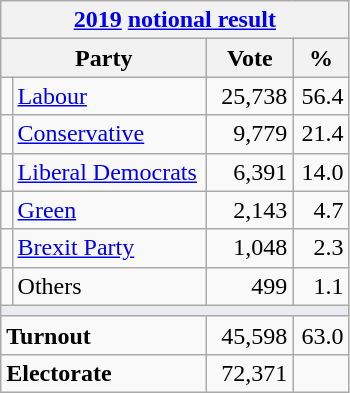<table class="wikitable">
<tr>
<th colspan="4"><a href='#'>2019</a> <a href='#'>notional result</a></th>
</tr>
<tr>
<th bgcolor="#DDDDFF" width="130px" colspan="2">Party</th>
<th bgcolor="#DDDDFF" width="50px">Vote</th>
<th bgcolor="#DDDDFF" width="30px">%</th>
</tr>
<tr>
<td></td>
<td><a href='#'>Labour</a></td>
<td align=right>25,738</td>
<td align=right>56.4</td>
</tr>
<tr>
<td></td>
<td><a href='#'>Conservative</a></td>
<td align=right>9,779</td>
<td align=right>21.4</td>
</tr>
<tr>
<td></td>
<td><a href='#'>Liberal Democrats</a></td>
<td align=right>6,391</td>
<td align=right>14.0</td>
</tr>
<tr>
<td></td>
<td><a href='#'>Green</a></td>
<td align=right>2,143</td>
<td align=right>4.7</td>
</tr>
<tr>
<td></td>
<td><a href='#'>Brexit Party</a></td>
<td align=right>1,048</td>
<td align=right>2.3</td>
</tr>
<tr>
<td></td>
<td>Others</td>
<td align=right>499</td>
<td align=right>1.1</td>
</tr>
<tr>
<td colspan="4" bgcolor="#EAECF0"></td>
</tr>
<tr>
<td colspan="2"><strong>Turnout</strong></td>
<td align=right>45,598</td>
<td align=right>63.0</td>
</tr>
<tr>
<td colspan="2"><strong>Electorate</strong></td>
<td align=right>72,371</td>
</tr>
</table>
